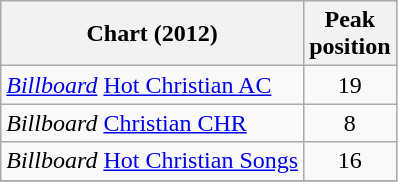<table class="wikitable">
<tr>
<th>Chart (2012)</th>
<th>Peak<br>position</th>
</tr>
<tr>
<td><em><a href='#'>Billboard</a></em> <a href='#'>Hot Christian AC</a></td>
<td align="center">19</td>
</tr>
<tr>
<td><em>Billboard</em> <a href='#'>Christian CHR</a></td>
<td align="center">8</td>
</tr>
<tr>
<td><em>Billboard</em> <a href='#'>Hot Christian Songs</a></td>
<td align="center">16</td>
</tr>
<tr>
</tr>
</table>
